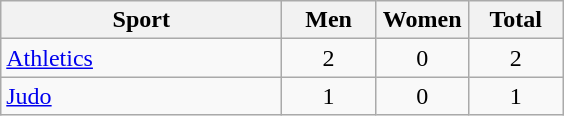<table class="wikitable sortable" style="text-align:center;">
<tr>
<th width="180">Sport</th>
<th width="55">Men</th>
<th width="55">Women</th>
<th width="55">Total</th>
</tr>
<tr>
<td align="left"><a href='#'>Athletics</a></td>
<td>2</td>
<td>0</td>
<td>2</td>
</tr>
<tr>
<td align="left"><a href='#'>Judo</a></td>
<td>1</td>
<td>0</td>
<td>1</td>
</tr>
</table>
